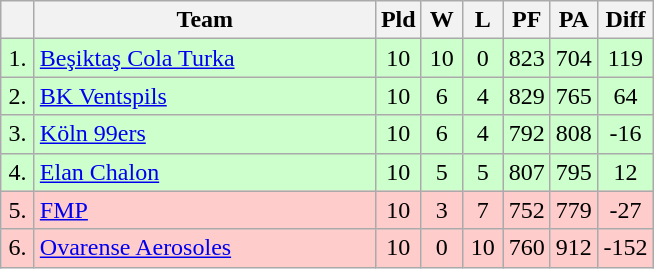<table class=wikitable style="text-align:center">
<tr>
<th width=15></th>
<th width=220>Team</th>
<th width=20>Pld</th>
<th width=20>W</th>
<th width=20>L</th>
<th width=20>PF</th>
<th width=20>PA</th>
<th width=30>Diff</th>
</tr>
<tr style="background: #ccffcc;">
<td>1.</td>
<td align=left> <a href='#'>Beşiktaş Cola Turka</a></td>
<td>10</td>
<td>10</td>
<td>0</td>
<td>823</td>
<td>704</td>
<td>119</td>
</tr>
<tr style="background: #ccffcc;">
<td>2.</td>
<td align=left> <a href='#'>BK Ventspils</a></td>
<td>10</td>
<td>6</td>
<td>4</td>
<td>829</td>
<td>765</td>
<td>64</td>
</tr>
<tr style="background: #ccffcc;">
<td>3.</td>
<td align=left> <a href='#'>Köln 99ers</a></td>
<td>10</td>
<td>6</td>
<td>4</td>
<td>792</td>
<td>808</td>
<td>-16</td>
</tr>
<tr style="background: #ccffcc;">
<td>4.</td>
<td align=left> <a href='#'>Elan Chalon</a></td>
<td>10</td>
<td>5</td>
<td>5</td>
<td>807</td>
<td>795</td>
<td>12</td>
</tr>
<tr style = "background: #ffcccc;">
<td>5.</td>
<td align=left> <a href='#'>FMP</a></td>
<td>10</td>
<td>3</td>
<td>7</td>
<td>752</td>
<td>779</td>
<td>-27</td>
</tr>
<tr style="background: #ffcccc;">
<td>6.</td>
<td align=left> <a href='#'>Ovarense Aerosoles</a></td>
<td>10</td>
<td>0</td>
<td>10</td>
<td>760</td>
<td>912</td>
<td>-152</td>
</tr>
</table>
